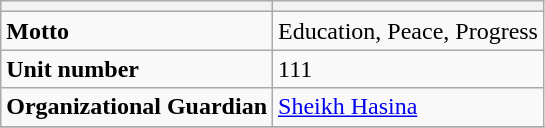<table class="wikitable sortable">
<tr>
<th></th>
<th></th>
</tr>
<tr>
<td><strong>Motto</strong></td>
<td>Education, Peace, Progress</td>
</tr>
<tr>
<td><strong>Unit number</strong></td>
<td>111</td>
</tr>
<tr>
<td><strong>Organizational Guardian</strong></td>
<td><a href='#'>Sheikh Hasina</a></td>
</tr>
<tr>
</tr>
</table>
